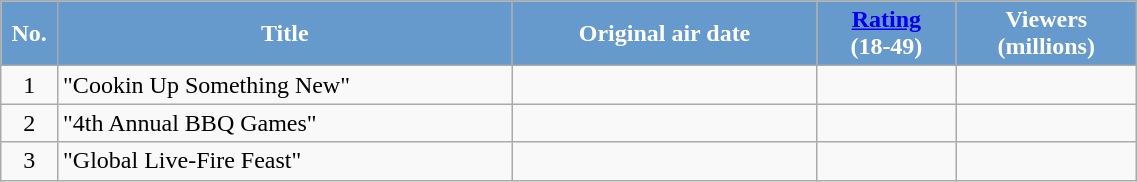<table class="wikitable plainrowheaders" style="width:60%;">
<tr>
<th style="background-color: #6699CC; color: #FFFFFF;" width=5%>No.</th>
<th style="background-color: #6699CC; color: #FFFFFF;" width=40%>Title</th>
<th style="background-color: #6699CC; color: #FFFFFF;">Original air date</th>
<th style="background-color: #6699CC; color: #FFFFFF;"><a href='#'>Rating</a><br>(18-49)</th>
<th style="background-color: #6699CC; color: #FFFFFF;">Viewers<br>(millions)</th>
</tr>
<tr>
<td align=center>1</td>
<td>"Cookin Up Something New"</td>
<td align=center></td>
<td></td>
<td></td>
</tr>
<tr>
<td align=center>2</td>
<td>"4th Annual BBQ Games"</td>
<td align=center></td>
<td></td>
<td></td>
</tr>
<tr>
<td align=center>3</td>
<td>"Global Live-Fire Feast"</td>
<td align=center></td>
<td></td>
<td></td>
</tr>
</table>
